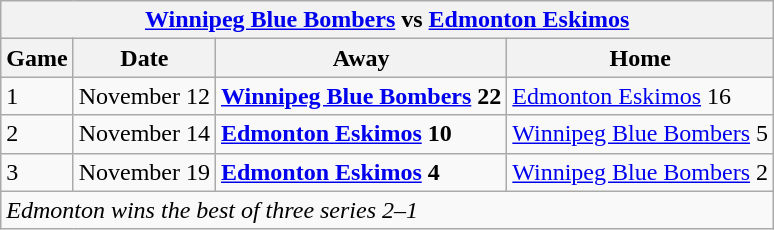<table class="wikitable">
<tr>
<th colspan="4"><a href='#'>Winnipeg Blue Bombers</a> vs <a href='#'>Edmonton Eskimos</a></th>
</tr>
<tr>
<th>Game</th>
<th>Date</th>
<th>Away</th>
<th>Home</th>
</tr>
<tr>
<td>1</td>
<td>November 12</td>
<td><strong><a href='#'>Winnipeg Blue Bombers</a> 22</strong></td>
<td><a href='#'>Edmonton Eskimos</a> 16</td>
</tr>
<tr>
<td>2</td>
<td>November 14</td>
<td><strong><a href='#'>Edmonton Eskimos</a> 10</strong></td>
<td><a href='#'>Winnipeg Blue Bombers</a> 5</td>
</tr>
<tr>
<td>3</td>
<td>November 19</td>
<td><strong><a href='#'>Edmonton Eskimos</a> 4</strong></td>
<td><a href='#'>Winnipeg Blue Bombers</a> 2</td>
</tr>
<tr>
<td colspan="4"><em>Edmonton wins the best of three series 2–1</em></td>
</tr>
</table>
